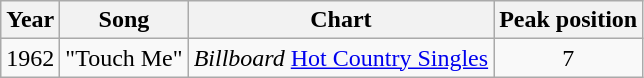<table class="wikitable">
<tr>
<th>Year</th>
<th>Song</th>
<th>Chart</th>
<th>Peak position</th>
</tr>
<tr>
<td rowspan=2>1962</td>
<td rowspan=2>"Touch Me"</td>
<td><em>Billboard</em> <a href='#'>Hot Country Singles</a></td>
<td align="center">7</td>
</tr>
</table>
